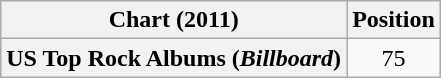<table class="wikitable plainrowheaders">
<tr>
<th scope="col">Chart (2011)</th>
<th scope="col">Position</th>
</tr>
<tr>
<th scope="row">US Top Rock Albums (<em>Billboard</em>)</th>
<td align=center>75</td>
</tr>
</table>
